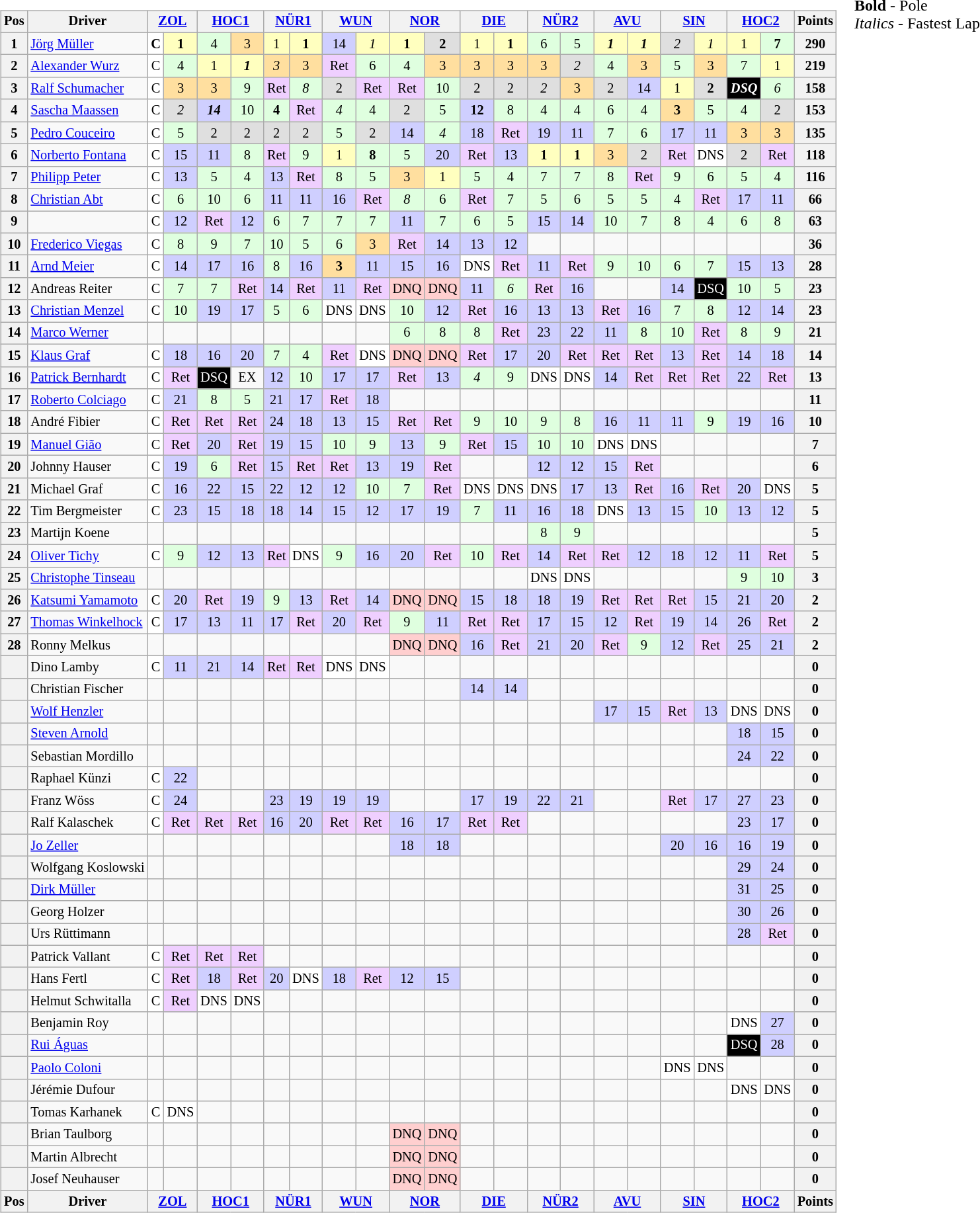<table>
<tr>
<td><br><table class="wikitable" style="font-size: 85%; text-align:center">
<tr valign="top">
<th valign="middle">Pos</th>
<th valign="middle">Driver</th>
<th colspan=2><a href='#'>ZOL</a></th>
<th colspan=2><a href='#'>HOC1</a></th>
<th colspan=2><a href='#'>NÜR1</a></th>
<th colspan=2><a href='#'>WUN</a></th>
<th colspan=2><a href='#'>NOR</a></th>
<th colspan=2><a href='#'>DIE</a></th>
<th colspan=2><a href='#'>NÜR2</a></th>
<th colspan=2><a href='#'>AVU</a></th>
<th colspan=2><a href='#'>SIN</a></th>
<th colspan=2><a href='#'>HOC2</a></th>
<th valign="middle">Points</th>
</tr>
<tr>
<th>1</th>
<td align=left> <a href='#'>Jörg Müller</a></td>
<td style="background:#FFFFFF;"><strong>C</strong></td>
<td style="background:#FFFFBF;"><strong>1</strong></td>
<td style="background:#DFFFDF;">4</td>
<td style="background:#FFDF9F;">3</td>
<td style="background:#FFFFBF;">1</td>
<td style="background:#FFFFBF;"><strong>1</strong></td>
<td style="background:#CFCFFF;">14</td>
<td style="background:#FFFFBF;"><em>1</em></td>
<td style="background:#FFFFBF;"><strong>1</strong></td>
<td style="background:#DFDFDF;"><strong>2</strong></td>
<td style="background:#FFFFBF;">1</td>
<td style="background:#FFFFBF;"><strong>1</strong></td>
<td style="background:#DFFFDF;">6</td>
<td style="background:#DFFFDF;">5</td>
<td style="background:#FFFFBF;"><strong><em>1</em></strong></td>
<td style="background:#FFFFBF;"><strong><em>1</em></strong></td>
<td style="background:#DFDFDF;"><em>2</em></td>
<td style="background:#FFFFBF;"><em>1</em></td>
<td style="background:#FFFFBF;">1</td>
<td style="background:#DFFFDF;"><strong>7</strong></td>
<th>290</th>
</tr>
<tr>
<th>2</th>
<td align=left> <a href='#'>Alexander Wurz</a></td>
<td style="background:#FFFFFF;">C</td>
<td style="background:#DFFFDF;">4</td>
<td style="background:#FFFFBF;">1</td>
<td style="background:#FFFFBF;"><strong><em>1</em></strong></td>
<td style="background:#FFDF9F;"><em>3</em></td>
<td style="background:#FFDF9F;">3</td>
<td style="background:#EFCFFF;">Ret</td>
<td style="background:#DFFFDF;">6</td>
<td style="background:#DFFFDF;">4</td>
<td style="background:#FFDF9F;">3</td>
<td style="background:#FFDF9F;">3</td>
<td style="background:#FFDF9F;">3</td>
<td style="background:#FFDF9F;">3</td>
<td style="background:#DFDFDF;"><em>2</em></td>
<td style="background:#DFFFDF;">4</td>
<td style="background:#FFDF9F;">3</td>
<td style="background:#DFFFDF;">5</td>
<td style="background:#FFDF9F;">3</td>
<td style="background:#DFFFDF;">7</td>
<td style="background:#FFFFBF;">1</td>
<th>219</th>
</tr>
<tr>
<th>3</th>
<td align=left> <a href='#'>Ralf Schumacher</a></td>
<td style="background:#FFFFFF;">C</td>
<td style="background:#FFDF9F;">3</td>
<td style="background:#FFDF9F;">3</td>
<td style="background:#DFFFDF;">9</td>
<td style="background:#EFCFFF;">Ret</td>
<td style="background:#DFFFDF;"><em>8</em></td>
<td style="background:#DFDFDF;">2</td>
<td style="background:#EFCFFF;">Ret</td>
<td style="background:#EFCFFF;">Ret</td>
<td style="background:#DFFFDF;">10</td>
<td style="background:#DFDFDF;">2</td>
<td style="background:#DFDFDF;">2</td>
<td style="background:#DFDFDF;"><em>2</em></td>
<td style="background:#FFDF9F;">3</td>
<td style="background:#DFDFDF;">2</td>
<td style="background:#CFCFFF;">14</td>
<td style="background:#FFFFBF;">1</td>
<td style="background:#DFDFDF;"><strong>2</strong></td>
<td style="background:black; color:white;"><strong><em>DSQ</em></strong></td>
<td style="background:#DFFFDF;"><em>6</em></td>
<th>158</th>
</tr>
<tr>
<th>4</th>
<td align=left> <a href='#'>Sascha Maassen</a></td>
<td style="background:#FFFFFF;">C</td>
<td style="background:#DFDFDF;"><em>2</em></td>
<td style="background:#CFCFFF;"><strong><em>14</em></strong></td>
<td style="background:#DFFFDF;">10</td>
<td style="background:#DFFFDF;"><strong>4</strong></td>
<td style="background:#EFCFFF;">Ret</td>
<td style="background:#DFFFDF;"><em>4</em></td>
<td style="background:#DFFFDF;">4</td>
<td style="background:#DFDFDF;">2</td>
<td style="background:#DFFFDF;">5</td>
<td style="background:#CFCFFF;"><strong>12</strong></td>
<td style="background:#DFFFDF;">8</td>
<td style="background:#DFFFDF;">4</td>
<td style="background:#DFFFDF;">4</td>
<td style="background:#DFFFDF;">6</td>
<td style="background:#DFFFDF;">4</td>
<td style="background:#FFDF9F;"><strong>3</strong></td>
<td style="background:#DFFFDF;">5</td>
<td style="background:#DFFFDF;">4</td>
<td style="background:#DFDFDF;">2</td>
<th>153</th>
</tr>
<tr>
<th>5</th>
<td align=left> <a href='#'>Pedro Couceiro</a></td>
<td style="background:#FFFFFF;">C</td>
<td style="background:#DFFFDF;">5</td>
<td style="background:#DFDFDF;">2</td>
<td style="background:#DFDFDF;">2</td>
<td style="background:#DFDFDF;">2</td>
<td style="background:#DFDFDF;">2</td>
<td style="background:#DFFFDF;">5</td>
<td style="background:#DFDFDF;">2</td>
<td style="background:#CFCFFF;">14</td>
<td style="background:#DFFFDF;"><em>4</em></td>
<td style="background:#CFCFFF;">18</td>
<td style="background:#EFCFFF;">Ret</td>
<td style="background:#CFCFFF;">19</td>
<td style="background:#CFCFFF;">11</td>
<td style="background:#DFFFDF;">7</td>
<td style="background:#DFFFDF;">6</td>
<td style="background:#CFCFFF;">17</td>
<td style="background:#CFCFFF;">11</td>
<td style="background:#FFDF9F;">3</td>
<td style="background:#FFDF9F;">3</td>
<th>135</th>
</tr>
<tr>
<th>6</th>
<td align=left> <a href='#'>Norberto Fontana</a></td>
<td style="background:#FFFFFF;">C</td>
<td style="background:#CFCFFF;">15</td>
<td style="background:#CFCFFF;">11</td>
<td style="background:#DFFFDF;">8</td>
<td style="background:#EFCFFF;">Ret</td>
<td style="background:#DFFFDF;">9</td>
<td style="background:#FFFFBF;">1</td>
<td style="background:#DFFFDF;"><strong>8</strong></td>
<td style="background:#DFFFDF;">5</td>
<td style="background:#CFCFFF;">20</td>
<td style="background:#EFCFFF;">Ret</td>
<td style="background:#CFCFFF;">13</td>
<td style="background:#FFFFBF;"><strong>1</strong></td>
<td style="background:#FFFFBF;"><strong>1</strong></td>
<td style="background:#FFDF9F;">3</td>
<td style="background:#DFDFDF;">2</td>
<td style="background:#EFCFFF;">Ret</td>
<td style="background:#FFFFFF;">DNS</td>
<td style="background:#DFDFDF;">2</td>
<td style="background:#EFCFFF;">Ret</td>
<th>118</th>
</tr>
<tr>
<th>7</th>
<td align=left> <a href='#'>Philipp Peter</a></td>
<td style="background:#FFFFFF;">C</td>
<td style="background:#CFCFFF;">13</td>
<td style="background:#DFFFDF;">5</td>
<td style="background:#DFFFDF;">4</td>
<td style="background:#CFCFFF;">13</td>
<td style="background:#EFCFFF;">Ret</td>
<td style="background:#DFFFDF;">8</td>
<td style="background:#DFFFDF;">5</td>
<td style="background:#FFDF9F;">3</td>
<td style="background:#FFFFBF;">1</td>
<td style="background:#DFFFDF;">5</td>
<td style="background:#DFFFDF;">4</td>
<td style="background:#DFFFDF;">7</td>
<td style="background:#DFFFDF;">7</td>
<td style="background:#DFFFDF;">8</td>
<td style="background:#EFCFFF;">Ret</td>
<td style="background:#DFFFDF;">9</td>
<td style="background:#DFFFDF;">6</td>
<td style="background:#DFFFDF;">5</td>
<td style="background:#DFFFDF;">4</td>
<th>116</th>
</tr>
<tr>
<th>8</th>
<td align=left> <a href='#'>Christian Abt</a></td>
<td style="background:#FFFFFF;">C</td>
<td style="background:#DFFFDF;">6</td>
<td style="background:#DFFFDF;">10</td>
<td style="background:#DFFFDF;">6</td>
<td style="background:#CFCFFF;">11</td>
<td style="background:#CFCFFF;">11</td>
<td style="background:#CFCFFF;">16</td>
<td style="background:#EFCFFF;">Ret</td>
<td style="background:#DFFFDF;"><em>8</em></td>
<td style="background:#DFFFDF;">6</td>
<td style="background:#EFCFFF;">Ret</td>
<td style="background:#DFFFDF;">7</td>
<td style="background:#DFFFDF;">5</td>
<td style="background:#DFFFDF;">6</td>
<td style="background:#DFFFDF;">5</td>
<td style="background:#DFFFDF;">5</td>
<td style="background:#DFFFDF;">4</td>
<td style="background:#EFCFFF;">Ret</td>
<td style="background:#CFCFFF;">17</td>
<td style="background:#CFCFFF;">11</td>
<th>66</th>
</tr>
<tr>
<th>9</th>
<td align=left></td>
<td style="background:#FFFFFF;">C</td>
<td style="background:#CFCFFF;">12</td>
<td style="background:#EFCFFF;">Ret</td>
<td style="background:#CFCFFF;">12</td>
<td style="background:#DFFFDF;">6</td>
<td style="background:#DFFFDF;">7</td>
<td style="background:#DFFFDF;">7</td>
<td style="background:#DFFFDF;">7</td>
<td style="background:#CFCFFF;">11</td>
<td style="background:#DFFFDF;">7</td>
<td style="background:#DFFFDF;">6</td>
<td style="background:#DFFFDF;">5</td>
<td style="background:#CFCFFF;">15</td>
<td style="background:#CFCFFF;">14</td>
<td style="background:#DFFFDF;">10</td>
<td style="background:#DFFFDF;">7</td>
<td style="background:#DFFFDF;">8</td>
<td style="background:#DFFFDF;">4</td>
<td style="background:#DFFFDF;">6</td>
<td style="background:#DFFFDF;">8</td>
<th>63</th>
</tr>
<tr>
<th>10</th>
<td align=left> <a href='#'>Frederico Viegas</a></td>
<td style="background:#FFFFFF;">C</td>
<td style="background:#DFFFDF;">8</td>
<td style="background:#DFFFDF;">9</td>
<td style="background:#DFFFDF;">7</td>
<td style="background:#DFFFDF;">10</td>
<td style="background:#DFFFDF;">5</td>
<td style="background:#DFFFDF;">6</td>
<td style="background:#FFDF9F;">3</td>
<td style="background:#EFCFFF;">Ret</td>
<td style="background:#CFCFFF;">14</td>
<td style="background:#CFCFFF;">13</td>
<td style="background:#CFCFFF;">12</td>
<td></td>
<td></td>
<td></td>
<td></td>
<td></td>
<td></td>
<td></td>
<td></td>
<th>36</th>
</tr>
<tr>
<th>11</th>
<td align=left> <a href='#'>Arnd Meier</a></td>
<td style="background:#FFFFFF;">C</td>
<td style="background:#CFCFFF;">14</td>
<td style="background:#CFCFFF;">17</td>
<td style="background:#CFCFFF;">16</td>
<td style="background:#DFFFDF;">8</td>
<td style="background:#CFCFFF;">16</td>
<td style="background:#FFDF9F;"><strong>3</strong></td>
<td style="background:#CFCFFF;">11</td>
<td style="background:#CFCFFF;">15</td>
<td style="background:#CFCFFF;">16</td>
<td style="background:#FFFFFF;">DNS</td>
<td style="background:#EFCFFF;">Ret</td>
<td style="background:#CFCFFF;">11</td>
<td style="background:#EFCFFF;">Ret</td>
<td style="background:#DFFFDF;">9</td>
<td style="background:#DFFFDF;">10</td>
<td style="background:#DFFFDF;">6</td>
<td style="background:#DFFFDF;">7</td>
<td style="background:#CFCFFF;">15</td>
<td style="background:#CFCFFF;">13</td>
<th>28</th>
</tr>
<tr>
<th>12</th>
<td align=left> Andreas Reiter</td>
<td style="background:#FFFFFF;">C</td>
<td style="background:#DFFFDF;">7</td>
<td style="background:#DFFFDF;">7</td>
<td style="background:#EFCFFF;">Ret</td>
<td style="background:#CFCFFF;">14</td>
<td style="background:#EFCFFF;">Ret</td>
<td style="background:#CFCFFF;">11</td>
<td style="background:#EFCFFF;">Ret</td>
<td style="background:#FFCFCF;">DNQ</td>
<td style="background:#FFCFCF;">DNQ</td>
<td style="background:#CFCFFF;">11</td>
<td style="background:#DFFFDF;"><em>6</em></td>
<td style="background:#EFCFFF;">Ret</td>
<td style="background:#CFCFFF;">16</td>
<td></td>
<td></td>
<td style="background:#CFCFFF;">14</td>
<td style="background:black; color:white;">DSQ</td>
<td style="background:#DFFFDF;">10</td>
<td style="background:#DFFFDF;">5</td>
<th>23</th>
</tr>
<tr>
<th>13</th>
<td align=left> <a href='#'>Christian Menzel</a></td>
<td style="background:#FFFFFF;">C</td>
<td style="background:#DFFFDF;">10</td>
<td style="background:#CFCFFF;">19</td>
<td style="background:#CFCFFF;">17</td>
<td style="background:#DFFFDF;">5</td>
<td style="background:#DFFFDF;">6</td>
<td style="background:#FFFFFF;">DNS</td>
<td style="background:#FFFFFF;">DNS</td>
<td style="background:#DFFFDF;">10</td>
<td style="background:#CFCFFF;">12</td>
<td style="background:#EFCFFF;">Ret</td>
<td style="background:#CFCFFF;">16</td>
<td style="background:#CFCFFF;">13</td>
<td style="background:#CFCFFF;">13</td>
<td style="background:#EFCFFF;">Ret</td>
<td style="background:#CFCFFF;">16</td>
<td style="background:#DFFFDF;">7</td>
<td style="background:#DFFFDF;">8</td>
<td style="background:#CFCFFF;">12</td>
<td style="background:#CFCFFF;">14</td>
<th>23</th>
</tr>
<tr>
<th>14</th>
<td align=left> <a href='#'>Marco Werner</a></td>
<td></td>
<td></td>
<td></td>
<td></td>
<td></td>
<td></td>
<td></td>
<td></td>
<td style="background:#DFFFDF;">6</td>
<td style="background:#DFFFDF;">8</td>
<td style="background:#DFFFDF;">8</td>
<td style="background:#EFCFFF;">Ret</td>
<td style="background:#CFCFFF;">23</td>
<td style="background:#CFCFFF;">22</td>
<td style="background:#CFCFFF;">11</td>
<td style="background:#DFFFDF;">8</td>
<td style="background:#DFFFDF;">10</td>
<td style="background:#EFCFFF;">Ret</td>
<td style="background:#DFFFDF;">8</td>
<td style="background:#DFFFDF;">9</td>
<th>21</th>
</tr>
<tr>
<th>15</th>
<td align=left> <a href='#'>Klaus Graf</a></td>
<td style="background:#FFFFFF;">C</td>
<td style="background:#CFCFFF;">18</td>
<td style="background:#CFCFFF;">16</td>
<td style="background:#CFCFFF;">20</td>
<td style="background:#DFFFDF;">7</td>
<td style="background:#DFFFDF;">4</td>
<td style="background:#EFCFFF;">Ret</td>
<td style="background:#FFFFFF;">DNS</td>
<td style="background:#FFCFCF;">DNQ</td>
<td style="background:#FFCFCF;">DNQ</td>
<td style="background:#EFCFFF;">Ret</td>
<td style="background:#CFCFFF;">17</td>
<td style="background:#CFCFFF;">20</td>
<td style="background:#EFCFFF;">Ret</td>
<td style="background:#EFCFFF;">Ret</td>
<td style="background:#EFCFFF;">Ret</td>
<td style="background:#CFCFFF;">13</td>
<td style="background:#EFCFFF;">Ret</td>
<td style="background:#CFCFFF;">14</td>
<td style="background:#CFCFFF;">18</td>
<th>14</th>
</tr>
<tr>
<th>16</th>
<td align=left> <a href='#'>Patrick Bernhardt</a></td>
<td style="background:#FFFFFF;">C</td>
<td style="background:#EFCFFF;">Ret</td>
<td style="background:black; color:white;">DSQ</td>
<td>EX</td>
<td style="background:#CFCFFF;">12</td>
<td style="background:#DFFFDF;">10</td>
<td style="background:#CFCFFF;">17</td>
<td style="background:#CFCFFF;">17</td>
<td style="background:#EFCFFF;">Ret</td>
<td style="background:#CFCFFF;">13</td>
<td style="background:#DFFFDF;"><em>4</em></td>
<td style="background:#DFFFDF;">9</td>
<td style="background:#FFFFFF;">DNS</td>
<td style="background:#FFFFFF;">DNS</td>
<td style="background:#CFCFFF;">14</td>
<td style="background:#EFCFFF;">Ret</td>
<td style="background:#EFCFFF;">Ret</td>
<td style="background:#EFCFFF;">Ret</td>
<td style="background:#CFCFFF;">22</td>
<td style="background:#EFCFFF;">Ret</td>
<th>13</th>
</tr>
<tr>
<th>17</th>
<td align=left> <a href='#'>Roberto Colciago</a></td>
<td style="background:#FFFFFF;">C</td>
<td style="background:#CFCFFF;">21</td>
<td style="background:#DFFFDF;">8</td>
<td style="background:#DFFFDF;">5</td>
<td style="background:#CFCFFF;">21</td>
<td style="background:#CFCFFF;">17</td>
<td style="background:#EFCFFF;">Ret</td>
<td style="background:#CFCFFF;">18</td>
<td></td>
<td></td>
<td></td>
<td></td>
<td></td>
<td></td>
<td></td>
<td></td>
<td></td>
<td></td>
<td></td>
<td></td>
<th>11</th>
</tr>
<tr>
<th>18</th>
<td align=left> André Fibier</td>
<td style="background:#FFFFFF;">C</td>
<td style="background:#EFCFFF;">Ret</td>
<td style="background:#EFCFFF;">Ret</td>
<td style="background:#EFCFFF;">Ret</td>
<td style="background:#CFCFFF;">24</td>
<td style="background:#CFCFFF;">18</td>
<td style="background:#CFCFFF;">13</td>
<td style="background:#CFCFFF;">15</td>
<td style="background:#EFCFFF;">Ret</td>
<td style="background:#EFCFFF;">Ret</td>
<td style="background:#DFFFDF;">9</td>
<td style="background:#DFFFDF;">10</td>
<td style="background:#DFFFDF;">9</td>
<td style="background:#DFFFDF;">8</td>
<td style="background:#CFCFFF;">16</td>
<td style="background:#CFCFFF;">11</td>
<td style="background:#CFCFFF;">11</td>
<td style="background:#DFFFDF;">9</td>
<td style="background:#CFCFFF;">19</td>
<td style="background:#CFCFFF;">16</td>
<th>10</th>
</tr>
<tr>
<th>19</th>
<td align=left> <a href='#'>Manuel Gião</a></td>
<td style="background:#FFFFFF;">C</td>
<td style="background:#EFCFFF;">Ret</td>
<td style="background:#CFCFFF;">20</td>
<td style="background:#EFCFFF;">Ret</td>
<td style="background:#CFCFFF;">19</td>
<td style="background:#CFCFFF;">15</td>
<td style="background:#DFFFDF;">10</td>
<td style="background:#DFFFDF;">9</td>
<td style="background:#CFCFFF;">13</td>
<td style="background:#DFFFDF;">9</td>
<td style="background:#EFCFFF;">Ret</td>
<td style="background:#CFCFFF;">15</td>
<td style="background:#DFFFDF;">10</td>
<td style="background:#DFFFDF;">10</td>
<td style="background:#FFFFFF;">DNS</td>
<td style="background:#FFFFFF;">DNS</td>
<td></td>
<td></td>
<td></td>
<td></td>
<th>7</th>
</tr>
<tr>
<th>20</th>
<td align=left> Johnny Hauser</td>
<td style="background:#FFFFFF;">C</td>
<td style="background:#CFCFFF;">19</td>
<td style="background:#DFFFDF;">6</td>
<td style="background:#EFCFFF;">Ret</td>
<td style="background:#CFCFFF;">15</td>
<td style="background:#EFCFFF;">Ret</td>
<td style="background:#EFCFFF;">Ret</td>
<td style="background:#CFCFFF;">13</td>
<td style="background:#CFCFFF;">19</td>
<td style="background:#EFCFFF;">Ret</td>
<td></td>
<td></td>
<td style="background:#CFCFFF;">12</td>
<td style="background:#CFCFFF;">12</td>
<td style="background:#CFCFFF;">15</td>
<td style="background:#EFCFFF;">Ret</td>
<td></td>
<td></td>
<td></td>
<td></td>
<th>6</th>
</tr>
<tr>
<th>21</th>
<td align=left> Michael Graf</td>
<td style="background:#FFFFFF;">C</td>
<td style="background:#CFCFFF;">16</td>
<td style="background:#CFCFFF;">22</td>
<td style="background:#CFCFFF;">15</td>
<td style="background:#CFCFFF;">22</td>
<td style="background:#CFCFFF;">12</td>
<td style="background:#CFCFFF;">12</td>
<td style="background:#DFFFDF;">10</td>
<td style="background:#DFFFDF;">7</td>
<td style="background:#EFCFFF;">Ret</td>
<td style="background:#FFFFFF;">DNS</td>
<td style="background:#FFFFFF;">DNS</td>
<td style="background:#FFFFFF;">DNS</td>
<td style="background:#CFCFFF;">17</td>
<td style="background:#CFCFFF;">13</td>
<td style="background:#EFCFFF;">Ret</td>
<td style="background:#CFCFFF;">16</td>
<td style="background:#EFCFFF;">Ret</td>
<td style="background:#CFCFFF;">20</td>
<td style="background:#FFFFFF;">DNS</td>
<th>5</th>
</tr>
<tr>
<th>22</th>
<td align=left> Tim Bergmeister</td>
<td style="background:#FFFFFF;">C</td>
<td style="background:#CFCFFF;">23</td>
<td style="background:#CFCFFF;">15</td>
<td style="background:#CFCFFF;">18</td>
<td style="background:#CFCFFF;">18</td>
<td style="background:#CFCFFF;">14</td>
<td style="background:#CFCFFF;">15</td>
<td style="background:#CFCFFF;">12</td>
<td style="background:#CFCFFF;">17</td>
<td style="background:#CFCFFF;">19</td>
<td style="background:#DFFFDF;">7</td>
<td style="background:#CFCFFF;">11</td>
<td style="background:#CFCFFF;">16</td>
<td style="background:#CFCFFF;">18</td>
<td style="background:#FFFFFF;">DNS</td>
<td style="background:#CFCFFF;">13</td>
<td style="background:#CFCFFF;">15</td>
<td style="background:#DFFFDF;">10</td>
<td style="background:#CFCFFF;">13</td>
<td style="background:#CFCFFF;">12</td>
<th>5</th>
</tr>
<tr>
<th>23</th>
<td align=left> Martijn Koene</td>
<td></td>
<td></td>
<td></td>
<td></td>
<td></td>
<td></td>
<td></td>
<td></td>
<td></td>
<td></td>
<td></td>
<td></td>
<td style="background:#DFFFDF;">8</td>
<td style="background:#DFFFDF;">9</td>
<td></td>
<td></td>
<td></td>
<td></td>
<td></td>
<td></td>
<th>5</th>
</tr>
<tr>
<th>24</th>
<td align=left> <a href='#'>Oliver Tichy</a></td>
<td style="background:#FFFFFF;">C</td>
<td style="background:#DFFFDF;">9</td>
<td style="background:#CFCFFF;">12</td>
<td style="background:#CFCFFF;">13</td>
<td style="background:#EFCFFF;">Ret</td>
<td style="background:#FFFFFF;">DNS</td>
<td style="background:#DFFFDF;">9</td>
<td style="background:#CFCFFF;">16</td>
<td style="background:#CFCFFF;">20</td>
<td style="background:#EFCFFF;">Ret</td>
<td style="background:#DFFFDF;">10</td>
<td style="background:#EFCFFF;">Ret</td>
<td style="background:#CFCFFF;">14</td>
<td style="background:#EFCFFF;">Ret</td>
<td style="background:#EFCFFF;">Ret</td>
<td style="background:#CFCFFF;">12</td>
<td style="background:#CFCFFF;">18</td>
<td style="background:#CFCFFF;">12</td>
<td style="background:#CFCFFF;">11</td>
<td style="background:#EFCFFF;">Ret</td>
<th>5</th>
</tr>
<tr>
<th>25</th>
<td align=left> <a href='#'>Christophe Tinseau</a></td>
<td></td>
<td></td>
<td></td>
<td></td>
<td></td>
<td></td>
<td></td>
<td></td>
<td></td>
<td></td>
<td></td>
<td></td>
<td style="background:#FFFFFF;">DNS</td>
<td style="background:#FFFFFF;">DNS</td>
<td></td>
<td></td>
<td></td>
<td></td>
<td style="background:#DFFFDF;">9</td>
<td style="background:#DFFFDF;">10</td>
<th>3</th>
</tr>
<tr>
<th>26</th>
<td align=left> <a href='#'>Katsumi Yamamoto</a></td>
<td style="background:#FFFFFF;">C</td>
<td style="background:#CFCFFF;">20</td>
<td style="background:#EFCFFF;">Ret</td>
<td style="background:#CFCFFF;">19</td>
<td style="background:#DFFFDF;">9</td>
<td style="background:#CFCFFF;">13</td>
<td style="background:#EFCFFF;">Ret</td>
<td style="background:#CFCFFF;">14</td>
<td style="background:#FFCFCF;">DNQ</td>
<td style="background:#FFCFCF;">DNQ</td>
<td style="background:#CFCFFF;">15</td>
<td style="background:#CFCFFF;">18</td>
<td style="background:#CFCFFF;">18</td>
<td style="background:#CFCFFF;">19</td>
<td style="background:#EFCFFF;">Ret</td>
<td style="background:#EFCFFF;">Ret</td>
<td style="background:#EFCFFF;">Ret</td>
<td style="background:#CFCFFF;">15</td>
<td style="background:#CFCFFF;">21</td>
<td style="background:#CFCFFF;">20</td>
<th>2</th>
</tr>
<tr>
<th>27</th>
<td align=left> <a href='#'>Thomas Winkelhock</a></td>
<td style="background:#FFFFFF;">C</td>
<td style="background:#CFCFFF;">17</td>
<td style="background:#CFCFFF;">13</td>
<td style="background:#CFCFFF;">11</td>
<td style="background:#CFCFFF;">17</td>
<td style="background:#EFCFFF;">Ret</td>
<td style="background:#CFCFFF;">20</td>
<td style="background:#EFCFFF;">Ret</td>
<td style="background:#DFFFDF;">9</td>
<td style="background:#CFCFFF;">11</td>
<td style="background:#EFCFFF;">Ret</td>
<td style="background:#EFCFFF;">Ret</td>
<td style="background:#CFCFFF;">17</td>
<td style="background:#CFCFFF;">15</td>
<td style="background:#CFCFFF;">12</td>
<td style="background:#EFCFFF;">Ret</td>
<td style="background:#CFCFFF;">19</td>
<td style="background:#CFCFFF;">14</td>
<td style="background:#CFCFFF;">26</td>
<td style="background:#EFCFFF;">Ret</td>
<th>2</th>
</tr>
<tr>
<th>28</th>
<td align=left> Ronny Melkus</td>
<td></td>
<td></td>
<td></td>
<td></td>
<td></td>
<td></td>
<td></td>
<td></td>
<td style="background:#FFCFCF;">DNQ</td>
<td style="background:#FFCFCF;">DNQ</td>
<td style="background:#CFCFFF;">16</td>
<td style="background:#EFCFFF;">Ret</td>
<td style="background:#CFCFFF;">21</td>
<td style="background:#CFCFFF;">20</td>
<td style="background:#EFCFFF;">Ret</td>
<td style="background:#DFFFDF;">9</td>
<td style="background:#CFCFFF;">12</td>
<td style="background:#EFCFFF;">Ret</td>
<td style="background:#CFCFFF;">25</td>
<td style="background:#CFCFFF;">21</td>
<th>2</th>
</tr>
<tr>
<th></th>
<td align=left> Dino Lamby</td>
<td style="background:#FFFFFF;">C</td>
<td style="background:#CFCFFF;">11</td>
<td style="background:#CFCFFF;">21</td>
<td style="background:#CFCFFF;">14</td>
<td style="background:#EFCFFF;">Ret</td>
<td style="background:#EFCFFF;">Ret</td>
<td style="background:#FFFFFF;">DNS</td>
<td style="background:#FFFFFF;">DNS</td>
<td></td>
<td></td>
<td></td>
<td></td>
<td></td>
<td></td>
<td></td>
<td></td>
<td></td>
<td></td>
<td></td>
<td></td>
<th>0</th>
</tr>
<tr>
<th></th>
<td align=left> Christian Fischer</td>
<td></td>
<td></td>
<td></td>
<td></td>
<td></td>
<td></td>
<td></td>
<td></td>
<td></td>
<td></td>
<td style="background:#CFCFFF;">14</td>
<td style="background:#CFCFFF;">14</td>
<td></td>
<td></td>
<td></td>
<td></td>
<td></td>
<td></td>
<td></td>
<td></td>
<th>0</th>
</tr>
<tr>
<th></th>
<td align=left> <a href='#'>Wolf Henzler</a></td>
<td></td>
<td></td>
<td></td>
<td></td>
<td></td>
<td></td>
<td></td>
<td></td>
<td></td>
<td></td>
<td></td>
<td></td>
<td></td>
<td></td>
<td style="background:#CFCFFF;">17</td>
<td style="background:#CFCFFF;">15</td>
<td style="background:#EFCFFF;">Ret</td>
<td style="background:#CFCFFF;">13</td>
<td style="background:#FFFFFF;">DNS</td>
<td style="background:#FFFFFF;">DNS</td>
<th>0</th>
</tr>
<tr>
<th></th>
<td align=left> <a href='#'>Steven Arnold</a></td>
<td></td>
<td></td>
<td></td>
<td></td>
<td></td>
<td></td>
<td></td>
<td></td>
<td></td>
<td></td>
<td></td>
<td></td>
<td></td>
<td></td>
<td></td>
<td></td>
<td></td>
<td></td>
<td style="background:#CFCFFF;">18</td>
<td style="background:#CFCFFF;">15</td>
<th>0</th>
</tr>
<tr>
<th></th>
<td align=left> Sebastian Mordillo</td>
<td></td>
<td></td>
<td></td>
<td></td>
<td></td>
<td></td>
<td></td>
<td></td>
<td></td>
<td></td>
<td></td>
<td></td>
<td></td>
<td></td>
<td></td>
<td></td>
<td></td>
<td></td>
<td style="background:#CFCFFF;">24</td>
<td style="background:#CFCFFF;">22</td>
<th>0</th>
</tr>
<tr>
<th></th>
<td align=left> Raphael Künzi</td>
<td style="background:#FFFFFF;">C</td>
<td style="background:#CFCFFF;">22</td>
<td></td>
<td></td>
<td></td>
<td></td>
<td></td>
<td></td>
<td></td>
<td></td>
<td></td>
<td></td>
<td></td>
<td></td>
<td></td>
<td></td>
<td></td>
<td></td>
<td></td>
<td></td>
<th>0</th>
</tr>
<tr>
<th></th>
<td align=left> Franz Wöss</td>
<td style="background:#FFFFFF;">C</td>
<td style="background:#CFCFFF;">24</td>
<td></td>
<td></td>
<td style="background:#CFCFFF;">23</td>
<td style="background:#CFCFFF;">19</td>
<td style="background:#CFCFFF;">19</td>
<td style="background:#CFCFFF;">19</td>
<td></td>
<td></td>
<td style="background:#CFCFFF;">17</td>
<td style="background:#CFCFFF;">19</td>
<td style="background:#CFCFFF;">22</td>
<td style="background:#CFCFFF;">21</td>
<td></td>
<td></td>
<td style="background:#EFCFFF;">Ret</td>
<td style="background:#CFCFFF;">17</td>
<td style="background:#CFCFFF;">27</td>
<td style="background:#CFCFFF;">23</td>
<th>0</th>
</tr>
<tr>
<th></th>
<td align=left> Ralf Kalaschek</td>
<td style="background:#FFFFFF;">C</td>
<td style="background:#EFCFFF;">Ret</td>
<td style="background:#EFCFFF;">Ret</td>
<td style="background:#EFCFFF;">Ret</td>
<td style="background:#CFCFFF;">16</td>
<td style="background:#CFCFFF;">20</td>
<td style="background:#EFCFFF;">Ret</td>
<td style="background:#EFCFFF;">Ret</td>
<td style="background:#CFCFFF;">16</td>
<td style="background:#CFCFFF;">17</td>
<td style="background:#EFCFFF;">Ret</td>
<td style="background:#EFCFFF;">Ret</td>
<td></td>
<td></td>
<td></td>
<td></td>
<td></td>
<td></td>
<td style="background:#CFCFFF;">23</td>
<td style="background:#CFCFFF;">17</td>
<th>0</th>
</tr>
<tr>
<th></th>
<td align=left> <a href='#'>Jo Zeller</a></td>
<td></td>
<td></td>
<td></td>
<td></td>
<td></td>
<td></td>
<td></td>
<td></td>
<td style="background:#CFCFFF;">18</td>
<td style="background:#CFCFFF;">18</td>
<td></td>
<td></td>
<td></td>
<td></td>
<td></td>
<td></td>
<td style="background:#CFCFFF;">20</td>
<td style="background:#CFCFFF;">16</td>
<td style="background:#CFCFFF;">16</td>
<td style="background:#CFCFFF;">19</td>
<th>0</th>
</tr>
<tr>
<th></th>
<td align=left> Wolfgang Koslowski</td>
<td></td>
<td></td>
<td></td>
<td></td>
<td></td>
<td></td>
<td></td>
<td></td>
<td></td>
<td></td>
<td></td>
<td></td>
<td></td>
<td></td>
<td></td>
<td></td>
<td></td>
<td></td>
<td style="background:#CFCFFF;">29</td>
<td style="background:#CFCFFF;">24</td>
<th>0</th>
</tr>
<tr>
<th></th>
<td align=left> <a href='#'>Dirk Müller</a></td>
<td></td>
<td></td>
<td></td>
<td></td>
<td></td>
<td></td>
<td></td>
<td></td>
<td></td>
<td></td>
<td></td>
<td></td>
<td></td>
<td></td>
<td></td>
<td></td>
<td></td>
<td></td>
<td style="background:#CFCFFF;">31</td>
<td style="background:#CFCFFF;">25</td>
<th>0</th>
</tr>
<tr>
<th></th>
<td align=left> Georg Holzer</td>
<td></td>
<td></td>
<td></td>
<td></td>
<td></td>
<td></td>
<td></td>
<td></td>
<td></td>
<td></td>
<td></td>
<td></td>
<td></td>
<td></td>
<td></td>
<td></td>
<td></td>
<td></td>
<td style="background:#CFCFFF;">30</td>
<td style="background:#CFCFFF;">26</td>
<th>0</th>
</tr>
<tr>
<th></th>
<td align=left> Urs Rüttimann</td>
<td></td>
<td></td>
<td></td>
<td></td>
<td></td>
<td></td>
<td></td>
<td></td>
<td></td>
<td></td>
<td></td>
<td></td>
<td></td>
<td></td>
<td></td>
<td></td>
<td></td>
<td></td>
<td style="background:#CFCFFF;">28</td>
<td style="background:#EFCFFF;">Ret</td>
<th>0</th>
</tr>
<tr>
<th></th>
<td align=left> Patrick Vallant</td>
<td style="background:#FFFFFF;">C</td>
<td style="background:#EFCFFF;">Ret</td>
<td style="background:#EFCFFF;">Ret</td>
<td style="background:#EFCFFF;">Ret</td>
<td></td>
<td></td>
<td></td>
<td></td>
<td></td>
<td></td>
<td></td>
<td></td>
<td></td>
<td></td>
<td></td>
<td></td>
<td></td>
<td></td>
<td></td>
<td></td>
<th>0</th>
</tr>
<tr>
<th></th>
<td align=left> Hans Fertl</td>
<td style="background:#FFFFFF;">C</td>
<td style="background:#EFCFFF;">Ret</td>
<td style="background:#CFCFFF;">18</td>
<td style="background:#EFCFFF;">Ret</td>
<td style="background:#CFCFFF;">20</td>
<td style="background:#FFFFFF;">DNS</td>
<td style="background:#CFCFFF;">18</td>
<td style="background:#EFCFFF;">Ret</td>
<td style="background:#CFCFFF;">12</td>
<td style="background:#CFCFFF;">15</td>
<td></td>
<td></td>
<td></td>
<td></td>
<td></td>
<td></td>
<td></td>
<td></td>
<td></td>
<td></td>
<th>0</th>
</tr>
<tr>
<th></th>
<td align=left> Helmut Schwitalla</td>
<td style="background:#FFFFFF;">C</td>
<td style="background:#EFCFFF;">Ret</td>
<td style="background:#FFFFFF;">DNS</td>
<td style="background:#FFFFFF;">DNS</td>
<td></td>
<td></td>
<td></td>
<td></td>
<td></td>
<td></td>
<td></td>
<td></td>
<td></td>
<td></td>
<td></td>
<td></td>
<td></td>
<td></td>
<td></td>
<td></td>
<th>0</th>
</tr>
<tr>
<th></th>
<td align=left> Benjamin Roy</td>
<td></td>
<td></td>
<td></td>
<td></td>
<td></td>
<td></td>
<td></td>
<td></td>
<td></td>
<td></td>
<td></td>
<td></td>
<td></td>
<td></td>
<td></td>
<td></td>
<td></td>
<td></td>
<td style="background:#FFFFFF;">DNS</td>
<td style="background:#CFCFFF;">27</td>
<th>0</th>
</tr>
<tr>
<th></th>
<td align=left> <a href='#'>Rui Águas</a></td>
<td></td>
<td></td>
<td></td>
<td></td>
<td></td>
<td></td>
<td></td>
<td></td>
<td></td>
<td></td>
<td></td>
<td></td>
<td></td>
<td></td>
<td></td>
<td></td>
<td></td>
<td></td>
<td style="background:black; color:white;">DSQ</td>
<td style="background:#CFCFFF;">28</td>
<th>0</th>
</tr>
<tr>
<th></th>
<td align=left> <a href='#'>Paolo Coloni</a></td>
<td></td>
<td></td>
<td></td>
<td></td>
<td></td>
<td></td>
<td></td>
<td></td>
<td></td>
<td></td>
<td></td>
<td></td>
<td></td>
<td></td>
<td></td>
<td></td>
<td style="background:#FFFFFF;">DNS</td>
<td style="background:#FFFFFF;">DNS</td>
<td></td>
<td></td>
<th>0</th>
</tr>
<tr>
<th></th>
<td align=left> Jérémie Dufour</td>
<td></td>
<td></td>
<td></td>
<td></td>
<td></td>
<td></td>
<td></td>
<td></td>
<td></td>
<td></td>
<td></td>
<td></td>
<td></td>
<td></td>
<td></td>
<td></td>
<td></td>
<td></td>
<td style="background:#FFFFFF;">DNS</td>
<td style="background:#FFFFFF;">DNS</td>
<th>0</th>
</tr>
<tr>
<th></th>
<td align=left> Tomas Karhanek</td>
<td style="background:#FFFFFF;">C</td>
<td style="background:#FFFFFF;">DNS</td>
<td></td>
<td></td>
<td></td>
<td></td>
<td></td>
<td></td>
<td></td>
<td></td>
<td></td>
<td></td>
<td></td>
<td></td>
<td></td>
<td></td>
<td></td>
<td></td>
<td></td>
<td></td>
<th>0</th>
</tr>
<tr>
<th></th>
<td align=left> Brian Taulborg</td>
<td></td>
<td></td>
<td></td>
<td></td>
<td></td>
<td></td>
<td></td>
<td></td>
<td style="background:#FFCFCF;">DNQ</td>
<td style="background:#FFCFCF;">DNQ</td>
<td></td>
<td></td>
<td></td>
<td></td>
<td></td>
<td></td>
<td></td>
<td></td>
<td></td>
<td></td>
<th>0</th>
</tr>
<tr>
<th></th>
<td align=left> Martin Albrecht</td>
<td></td>
<td></td>
<td></td>
<td></td>
<td></td>
<td></td>
<td></td>
<td></td>
<td style="background:#FFCFCF;">DNQ</td>
<td style="background:#FFCFCF;">DNQ</td>
<td></td>
<td></td>
<td></td>
<td></td>
<td></td>
<td></td>
<td></td>
<td></td>
<td></td>
<td></td>
<th>0</th>
</tr>
<tr>
<th></th>
<td align=left> Josef Neuhauser</td>
<td></td>
<td></td>
<td></td>
<td></td>
<td></td>
<td></td>
<td></td>
<td></td>
<td style="background:#FFCFCF;">DNQ</td>
<td style="background:#FFCFCF;">DNQ</td>
<td></td>
<td></td>
<td></td>
<td></td>
<td></td>
<td></td>
<td></td>
<td></td>
<td></td>
<td></td>
<th>0</th>
</tr>
<tr valign="top">
<th valign="middle">Pos</th>
<th valign="middle">Driver</th>
<th colspan=2><a href='#'>ZOL</a></th>
<th colspan=2><a href='#'>HOC1</a></th>
<th colspan=2><a href='#'>NÜR1</a></th>
<th colspan=2><a href='#'>WUN</a></th>
<th colspan=2><a href='#'>NOR</a></th>
<th colspan=2><a href='#'>DIE</a></th>
<th colspan=2><a href='#'>NÜR2</a></th>
<th colspan=2><a href='#'>AVU</a></th>
<th colspan=2><a href='#'>SIN</a></th>
<th colspan=2><a href='#'>HOC2</a></th>
<th valign="middle">Points</th>
</tr>
</table>
</td>
<td valign="top"><br>
<span><strong>Bold</strong> - Pole<br>
<em>Italics</em> - Fastest Lap</span></td>
</tr>
</table>
